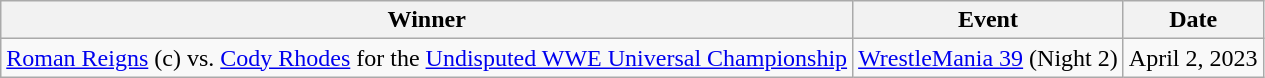<table class="wikitable">
<tr>
<th>Winner</th>
<th>Event</th>
<th>Date</th>
</tr>
<tr>
<td><a href='#'>Roman Reigns</a> (c) vs. <a href='#'>Cody Rhodes</a> for the <a href='#'>Undisputed WWE Universal Championship</a></td>
<td><a href='#'>WrestleMania 39</a> (Night 2)</td>
<td>April 2, 2023</td>
</tr>
</table>
